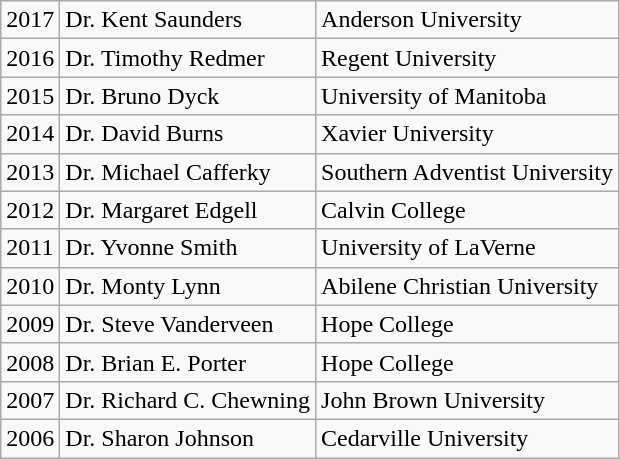<table class="wikitable">
<tr>
<td>2017</td>
<td>Dr. Kent Saunders</td>
<td>Anderson University</td>
</tr>
<tr>
<td>2016</td>
<td>Dr. Timothy Redmer</td>
<td>Regent University</td>
</tr>
<tr>
<td>2015</td>
<td>Dr. Bruno Dyck</td>
<td>University of Manitoba</td>
</tr>
<tr>
<td>2014</td>
<td>Dr. David Burns</td>
<td>Xavier University</td>
</tr>
<tr>
<td>2013</td>
<td>Dr. Michael Cafferky</td>
<td>Southern Adventist University</td>
</tr>
<tr>
<td>2012</td>
<td>Dr. Margaret Edgell</td>
<td>Calvin College</td>
</tr>
<tr>
<td>2011</td>
<td>Dr. Yvonne Smith</td>
<td>University of LaVerne</td>
</tr>
<tr>
<td>2010</td>
<td>Dr. Monty Lynn</td>
<td>Abilene Christian University</td>
</tr>
<tr>
<td>2009</td>
<td>Dr. Steve Vanderveen</td>
<td>Hope College</td>
</tr>
<tr>
<td>2008</td>
<td>Dr. Brian E. Porter</td>
<td>Hope College</td>
</tr>
<tr>
<td>2007</td>
<td>Dr. Richard C. Chewning</td>
<td>John Brown University</td>
</tr>
<tr>
<td>2006</td>
<td>Dr. Sharon Johnson</td>
<td>Cedarville University</td>
</tr>
</table>
